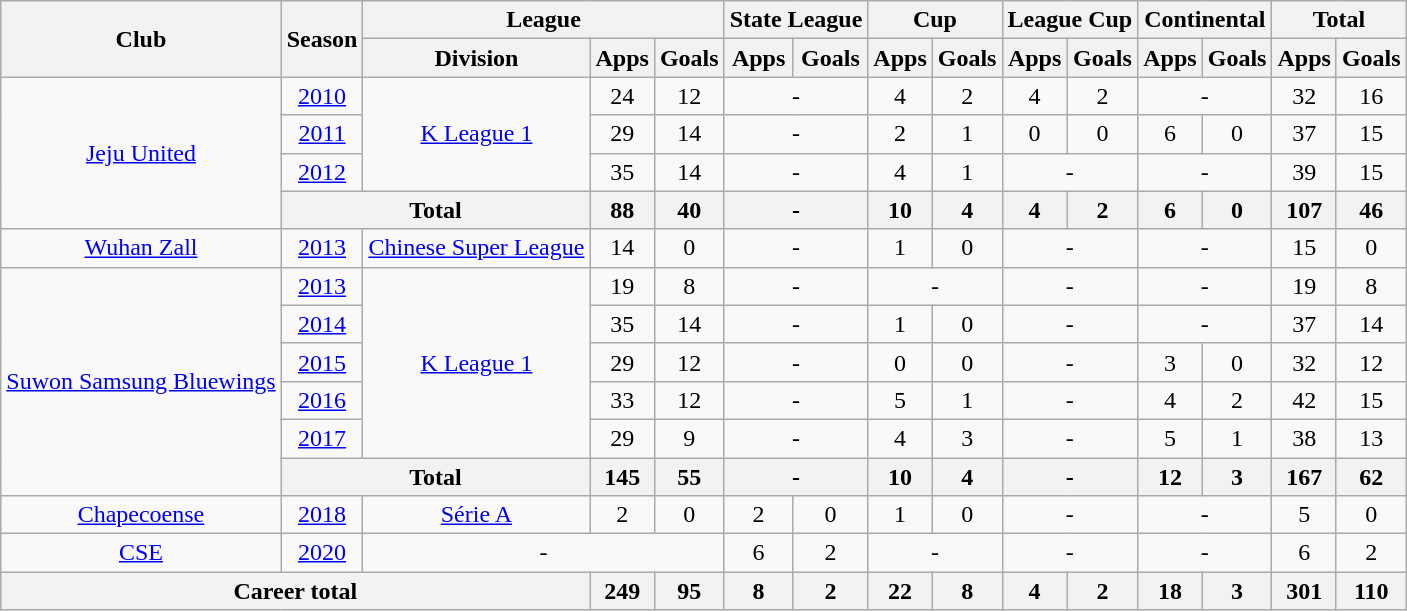<table class="wikitable" style="text-align:center;">
<tr>
<th rowspan=2>Club</th>
<th rowspan=2>Season</th>
<th colspan=3>League</th>
<th colspan=2>State League</th>
<th colspan=2>Cup</th>
<th colspan=2>League Cup</th>
<th colspan=2>Continental</th>
<th colspan=2>Total</th>
</tr>
<tr>
<th>Division</th>
<th>Apps</th>
<th>Goals</th>
<th>Apps</th>
<th>Goals</th>
<th>Apps</th>
<th>Goals</th>
<th>Apps</th>
<th>Goals</th>
<th>Apps</th>
<th>Goals</th>
<th>Apps</th>
<th>Goals</th>
</tr>
<tr>
<td rowspan=4><a href='#'>Jeju United</a></td>
<td><a href='#'>2010</a></td>
<td rowspan=3><a href='#'>K League 1</a></td>
<td>24</td>
<td>12</td>
<td colspan=2>-</td>
<td>4</td>
<td>2</td>
<td>4</td>
<td>2</td>
<td colspan=2>-</td>
<td>32</td>
<td>16</td>
</tr>
<tr>
<td><a href='#'>2011</a></td>
<td>29</td>
<td>14</td>
<td colspan=2>-</td>
<td>2</td>
<td>1</td>
<td>0</td>
<td>0</td>
<td>6</td>
<td>0</td>
<td>37</td>
<td>15</td>
</tr>
<tr>
<td><a href='#'>2012</a></td>
<td>35</td>
<td>14</td>
<td colspan=2>-</td>
<td>4</td>
<td>1</td>
<td colspan=2>-</td>
<td colspan=2>-</td>
<td>39</td>
<td>15</td>
</tr>
<tr>
<th colspan=2>Total</th>
<th>88</th>
<th>40</th>
<th colspan=2>-</th>
<th>10</th>
<th>4</th>
<th>4</th>
<th>2</th>
<th>6</th>
<th>0</th>
<th>107</th>
<th>46</th>
</tr>
<tr>
<td><a href='#'>Wuhan Zall</a></td>
<td><a href='#'>2013</a></td>
<td><a href='#'>Chinese Super League</a></td>
<td>14</td>
<td>0</td>
<td colspan=2>-</td>
<td>1</td>
<td>0</td>
<td colspan=2>-</td>
<td colspan=2>-</td>
<td>15</td>
<td>0</td>
</tr>
<tr>
<td rowspan=6><a href='#'>Suwon Samsung Bluewings</a></td>
<td><a href='#'>2013</a></td>
<td rowspan=5><a href='#'>K League 1</a></td>
<td>19</td>
<td>8</td>
<td colspan=2>-</td>
<td colspan=2>-</td>
<td colspan=2>-</td>
<td colspan=2>-</td>
<td>19</td>
<td>8</td>
</tr>
<tr>
<td><a href='#'>2014</a></td>
<td>35</td>
<td>14</td>
<td colspan=2>-</td>
<td>1</td>
<td>0</td>
<td colspan=2>-</td>
<td colspan=2>-</td>
<td>37</td>
<td>14</td>
</tr>
<tr>
<td><a href='#'>2015</a></td>
<td>29</td>
<td>12</td>
<td colspan=2>-</td>
<td>0</td>
<td>0</td>
<td colspan=2>-</td>
<td>3</td>
<td>0</td>
<td>32</td>
<td>12</td>
</tr>
<tr>
<td><a href='#'>2016</a></td>
<td>33</td>
<td>12</td>
<td colspan=2>-</td>
<td>5</td>
<td>1</td>
<td colspan=2>-</td>
<td>4</td>
<td>2</td>
<td>42</td>
<td>15</td>
</tr>
<tr>
<td><a href='#'>2017</a></td>
<td>29</td>
<td>9</td>
<td colspan=2>-</td>
<td>4</td>
<td>3</td>
<td colspan=2>-</td>
<td>5</td>
<td>1</td>
<td>38</td>
<td>13</td>
</tr>
<tr>
<th colspan=2>Total</th>
<th>145</th>
<th>55</th>
<th colspan=2>-</th>
<th>10</th>
<th>4</th>
<th colspan=2>-</th>
<th>12</th>
<th>3</th>
<th>167</th>
<th>62</th>
</tr>
<tr>
<td><a href='#'>Chapecoense</a></td>
<td><a href='#'>2018</a></td>
<td><a href='#'>Série A</a></td>
<td>2</td>
<td>0</td>
<td>2</td>
<td>0</td>
<td>1</td>
<td>0</td>
<td colspan=2>-</td>
<td colspan=2>-</td>
<td>5</td>
<td>0</td>
</tr>
<tr>
<td><a href='#'>CSE</a></td>
<td><a href='#'>2020</a></td>
<td colspan=3>-</td>
<td>6</td>
<td>2</td>
<td colspan=2>-</td>
<td colspan=2>-</td>
<td colspan=2>-</td>
<td>6</td>
<td>2</td>
</tr>
<tr>
<th colspan=3>Career total</th>
<th>249</th>
<th>95</th>
<th>8</th>
<th>2</th>
<th>22</th>
<th>8</th>
<th>4</th>
<th>2</th>
<th>18</th>
<th>3</th>
<th>301</th>
<th>110</th>
</tr>
</table>
